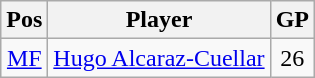<table class=wikitable>
<tr>
<th>Pos</th>
<th>Player</th>
<th>GP</th>
</tr>
<tr>
<td align="center"><a href='#'>MF</a></td>
<td> <a href='#'>Hugo Alcaraz-Cuellar</a></td>
<td align="center">26</td>
</tr>
</table>
